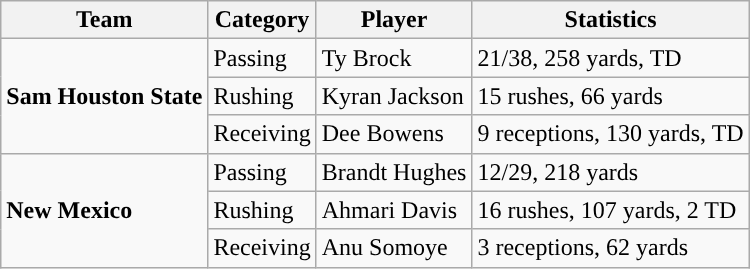<table class="wikitable" style="float: left;">
<tr>
<th>Team</th>
<th>Category</th>
<th>Player</th>
<th>Statistics</th>
</tr>
<tr>
<td rowspan=3><strong>Sam Houston State</strong></td>
<td>Passing</td>
<td>Ty Brock</td>
<td>21/38, 258 yards, TD</td>
</tr>
<tr>
<td>Rushing</td>
<td>Kyran Jackson</td>
<td>15 rushes, 66 yards</td>
</tr>
<tr>
<td>Receiving</td>
<td>Dee Bowens</td>
<td>9 receptions, 130 yards, TD</td>
</tr>
<tr>
<td rowspan=3><strong>New Mexico</strong></td>
<td>Passing</td>
<td>Brandt Hughes</td>
<td>12/29, 218 yards</td>
</tr>
<tr>
<td>Rushing</td>
<td>Ahmari Davis</td>
<td>16 rushes, 107 yards, 2 TD</td>
</tr>
<tr>
<td>Receiving</td>
<td>Anu Somoye</td>
<td>3 receptions, 62 yards</td>
</tr>
</table>
